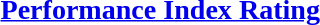<table width=100%>
<tr>
<td width=50% valign=top><br><h3><a href='#'>Performance Index Rating</a></h3>


</td>
</tr>
</table>
